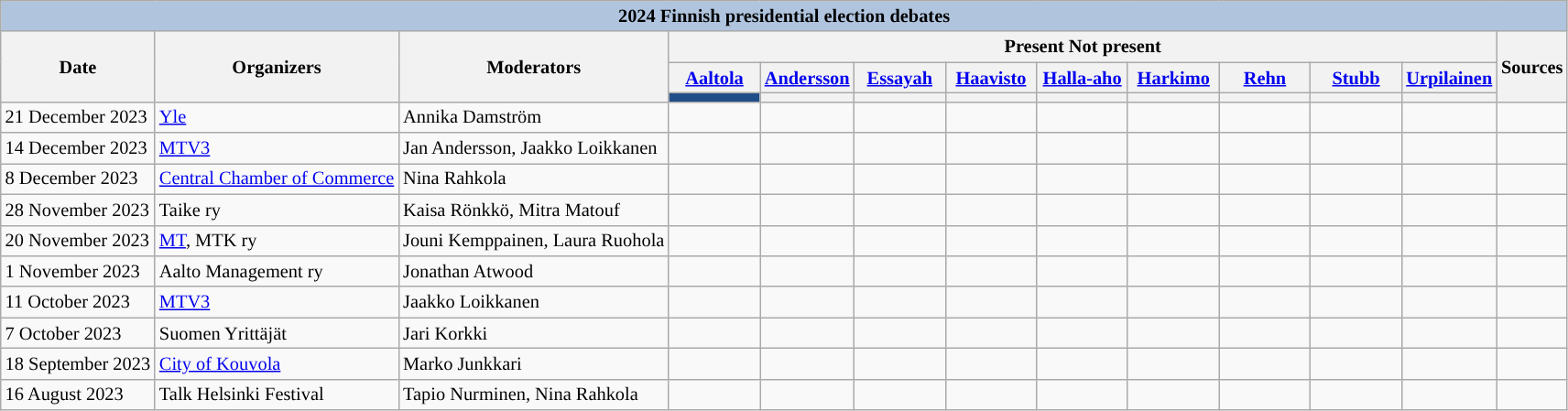<table class="wikitable collapsible" style="font-size:85%;text-align:center;">
<tr>
<th style="background:#B0C4DE;" colspan="13">2024 Finnish presidential election debates</th>
</tr>
<tr>
<th style="white-space:nowrap;" rowspan="3">Date</th>
<th rowspan="3">Organizers</th>
<th rowspan="3">Moderators</th>
<th scope="col" colspan="9"> Present  Not present</th>
<th rowspan="3">Sources</th>
</tr>
<tr>
<th scope="col" style="width:60px;"><a href='#'>Aaltola</a></th>
<th scope="col" style="width:60px;"><a href='#'>Andersson</a></th>
<th scope="col" style="width:60px;"><a href='#'>Essayah</a></th>
<th scope="col" style="width:60px;"><a href='#'>Haavisto</a></th>
<th scope="col" style="width:60px;"><a href='#'>Halla-aho</a></th>
<th scope="col" style="width:60px;"><a href='#'>Harkimo</a></th>
<th scope="col" style="width:60px;"><a href='#'>Rehn</a></th>
<th scope="col" style="width:60px;"><a href='#'>Stubb</a></th>
<th scope="col" style="width:60px;"><a href='#'>Urpilainen</a></th>
</tr>
<tr>
<th style="background:#214E89;"></th>
<th style="background:"></th>
<th style="background:"></th>
<th style="background:"></th>
<th style="background:"></th>
<th style="background:"></th>
<th style="background:"></th>
<th style="background:"></th>
<th style="background:"></th>
</tr>
<tr>
<td style="white-space:nowrap;text-align:left;">21 December 2023</td>
<td style="white-space:nowrap;text-align:left;"><a href='#'>Yle</a></td>
<td style="white-space:nowrap;text-align:left;">Annika Damström</td>
<td></td>
<td></td>
<td></td>
<td></td>
<td></td>
<td></td>
<td></td>
<td></td>
<td></td>
<td></td>
</tr>
<tr>
<td style="white-space:nowrap;text-align:left;">14 December 2023</td>
<td style="white-space:nowrap;text-align:left;"><a href='#'>MTV3</a></td>
<td style="white-space:nowrap;text-align:left;">Jan Andersson, Jaakko Loikkanen</td>
<td></td>
<td></td>
<td></td>
<td></td>
<td></td>
<td></td>
<td></td>
<td></td>
<td></td>
<td></td>
</tr>
<tr>
<td style="white-space:nowrap;text-align:left;">8 December 2023</td>
<td style="white-space:nowrap;text-align:left;"><a href='#'>Central Chamber of Commerce</a></td>
<td style="white-space:nowrap;text-align:left;">Nina Rahkola</td>
<td></td>
<td></td>
<td></td>
<td></td>
<td></td>
<td></td>
<td></td>
<td></td>
<td></td>
<td></td>
</tr>
<tr>
<td style="white-space:nowrap;text-align:left;">28 November 2023</td>
<td style="white-space:nowrap;text-align:left;">Taike ry</td>
<td style="white-space:nowrap;text-align:left;">Kaisa Rönkkö, Mitra Matouf</td>
<td></td>
<td></td>
<td></td>
<td></td>
<td></td>
<td></td>
<td></td>
<td></td>
<td></td>
<td></td>
</tr>
<tr>
<td style="white-space:nowrap;text-align:left;">20 November 2023</td>
<td style="white-space:nowrap;text-align:left;"><a href='#'>MT</a>, MTK ry</td>
<td style="white-space:nowrap;text-align:left;">Jouni Kemppainen, Laura Ruohola</td>
<td></td>
<td></td>
<td></td>
<td></td>
<td></td>
<td></td>
<td></td>
<td></td>
<td></td>
<td></td>
</tr>
<tr>
<td style="white-space:nowrap;text-align:left;">1 November 2023</td>
<td style="white-space:nowrap;text-align:left;">Aalto Management ry</td>
<td style="white-space:nowrap;text-align:left;">Jonathan Atwood</td>
<td></td>
<td></td>
<td></td>
<td></td>
<td></td>
<td></td>
<td></td>
<td></td>
<td></td>
<td></td>
</tr>
<tr>
<td style="white-space:nowrap;text-align:left;">11 October 2023</td>
<td style="white-space:nowrap;text-align:left;"><a href='#'>MTV3</a></td>
<td style="white-space:nowrap;text-align:left;">Jaakko Loikkanen</td>
<td></td>
<td></td>
<td></td>
<td></td>
<td></td>
<td></td>
<td></td>
<td></td>
<td></td>
<td></td>
</tr>
<tr>
<td style="white-space:nowrap;text-align:left;">7 October 2023</td>
<td style="white-space:nowrap;text-align:left;">Suomen Yrittäjät</td>
<td style="white-space:nowrap;text-align:left;">Jari Korkki</td>
<td></td>
<td></td>
<td></td>
<td></td>
<td></td>
<td></td>
<td></td>
<td></td>
<td></td>
<td></td>
</tr>
<tr>
<td style="white-space:nowrap;text-align:left;">18 September 2023</td>
<td style="white-space:nowrap;text-align:left;"><a href='#'>City of Kouvola</a></td>
<td style="white-space:nowrap;text-align:left;">Marko Junkkari</td>
<td></td>
<td></td>
<td></td>
<td></td>
<td></td>
<td></td>
<td></td>
<td></td>
<td></td>
<td></td>
</tr>
<tr>
<td style="white-space:nowrap;text-align:left;">16 August 2023</td>
<td style="white-space:nowrap;text-align:left;">Talk Helsinki Festival</td>
<td style="white-space:nowrap;text-align:left;">Tapio Nurminen, Nina Rahkola</td>
<td></td>
<td></td>
<td></td>
<td></td>
<td></td>
<td></td>
<td></td>
<td></td>
<td></td>
<td></td>
</tr>
</table>
